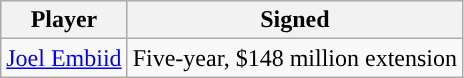<table class="wikitable sortable sortable" style="text-align: center;">
<tr>
<th>Player</th>
<th>Signed</th>
</tr>
<tr style="text-align: center">
<td><a href='#'>Joel Embiid</a></td>
<td>Five-year, $148 million extension</td>
</tr>
</table>
